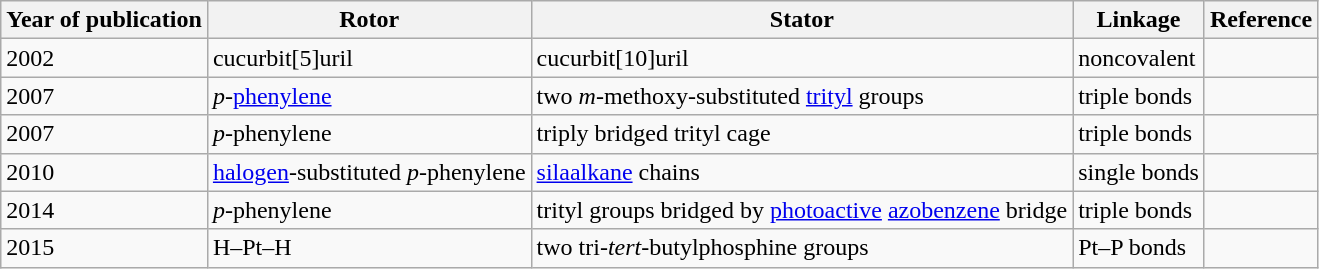<table class="wikitable">
<tr>
<th>Year of publication</th>
<th>Rotor</th>
<th>Stator</th>
<th>Linkage</th>
<th>Reference</th>
</tr>
<tr>
<td>2002</td>
<td>cucurbit[5]uril</td>
<td>cucurbit[10]uril</td>
<td>noncovalent</td>
<td></td>
</tr>
<tr>
<td>2007</td>
<td><em>p</em>-<a href='#'>phenylene</a></td>
<td>two <em>m</em>-methoxy-substituted <a href='#'>trityl</a> groups</td>
<td>triple bonds</td>
<td></td>
</tr>
<tr>
<td>2007</td>
<td><em>p</em>-phenylene</td>
<td>triply bridged trityl cage</td>
<td>triple bonds</td>
<td></td>
</tr>
<tr>
<td>2010</td>
<td><a href='#'>halogen</a>-substituted <em>p</em>-phenylene</td>
<td><a href='#'>silaalkane</a> chains</td>
<td>single bonds</td>
<td></td>
</tr>
<tr>
<td>2014</td>
<td><em>p</em>-phenylene</td>
<td>trityl groups bridged by <a href='#'>photoactive</a> <a href='#'>azobenzene</a> bridge</td>
<td>triple bonds</td>
<td></td>
</tr>
<tr>
<td>2015</td>
<td>H–Pt–H</td>
<td>two tri-<em>tert</em>-butylphosphine groups</td>
<td>Pt–P bonds</td>
<td></td>
</tr>
</table>
